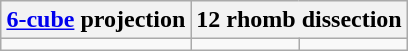<table class="wikitable skin-invert-image" align=right style="text-align:center;">
<tr>
<th><a href='#'>6-cube</a> projection</th>
<th colspan=2>12 rhomb dissection</th>
</tr>
<tr>
<td></td>
<td></td>
<td></td>
</tr>
</table>
